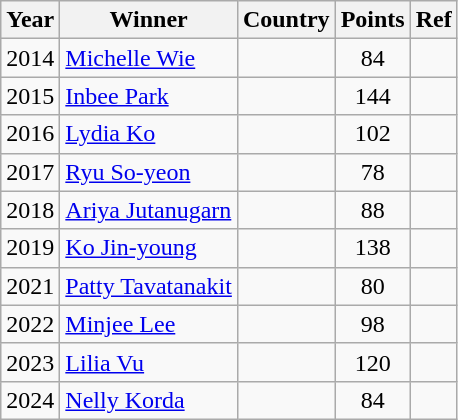<table class=wikitable>
<tr>
<th>Year</th>
<th>Winner</th>
<th>Country</th>
<th>Points</th>
<th>Ref</th>
</tr>
<tr>
<td>2014</td>
<td><a href='#'>Michelle Wie</a></td>
<td></td>
<td align=center>84</td>
<td></td>
</tr>
<tr>
<td>2015</td>
<td><a href='#'>Inbee Park</a></td>
<td></td>
<td align=center>144</td>
<td></td>
</tr>
<tr>
<td>2016</td>
<td><a href='#'>Lydia Ko</a></td>
<td></td>
<td align=center>102</td>
<td></td>
</tr>
<tr>
<td>2017</td>
<td><a href='#'>Ryu So-yeon</a></td>
<td></td>
<td align=center>78</td>
<td></td>
</tr>
<tr>
<td>2018</td>
<td><a href='#'>Ariya Jutanugarn</a></td>
<td></td>
<td align=center>88</td>
<td></td>
</tr>
<tr>
<td>2019</td>
<td><a href='#'>Ko Jin-young</a></td>
<td></td>
<td align=center>138</td>
<td></td>
</tr>
<tr>
<td>2021</td>
<td><a href='#'>Patty Tavatanakit</a></td>
<td></td>
<td align=center>80</td>
<td></td>
</tr>
<tr>
<td>2022</td>
<td><a href='#'>Minjee Lee</a></td>
<td></td>
<td align=center>98</td>
<td></td>
</tr>
<tr>
<td>2023</td>
<td><a href='#'>Lilia Vu</a></td>
<td></td>
<td align=center>120</td>
<td></td>
</tr>
<tr>
<td>2024</td>
<td><a href='#'>Nelly Korda</a></td>
<td></td>
<td align=center>84</td>
<td></td>
</tr>
</table>
